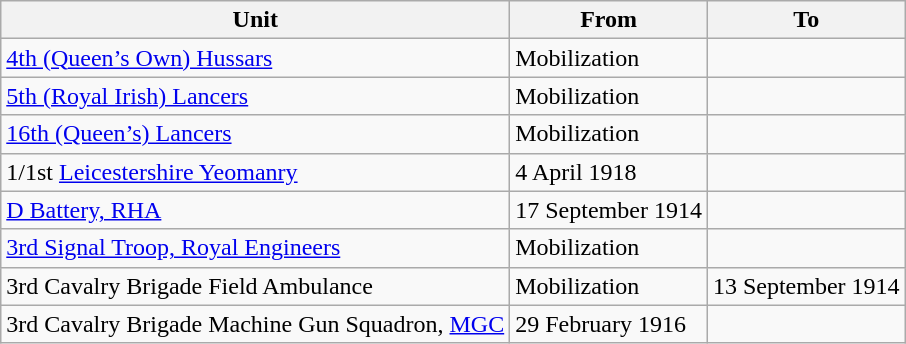<table class="wikitable">
<tr>
<th>Unit</th>
<th>From</th>
<th>To</th>
</tr>
<tr>
<td><a href='#'>4th (Queen’s Own) Hussars</a></td>
<td>Mobilization</td>
<td></td>
</tr>
<tr>
<td><a href='#'>5th (Royal Irish) Lancers</a></td>
<td>Mobilization</td>
<td></td>
</tr>
<tr>
<td><a href='#'>16th (Queen’s) Lancers</a></td>
<td>Mobilization</td>
<td></td>
</tr>
<tr>
<td>1/1st <a href='#'>Leicestershire Yeomanry</a></td>
<td>4 April 1918</td>
<td></td>
</tr>
<tr>
<td><a href='#'>D Battery, RHA</a></td>
<td>17 September 1914</td>
<td></td>
</tr>
<tr>
<td><a href='#'>3rd Signal Troop, Royal Engineers</a></td>
<td>Mobilization</td>
<td></td>
</tr>
<tr>
<td>3rd Cavalry Brigade Field Ambulance</td>
<td>Mobilization</td>
<td>13 September 1914</td>
</tr>
<tr>
<td>3rd Cavalry Brigade Machine Gun Squadron, <a href='#'>MGC</a></td>
<td>29 February 1916</td>
<td></td>
</tr>
</table>
